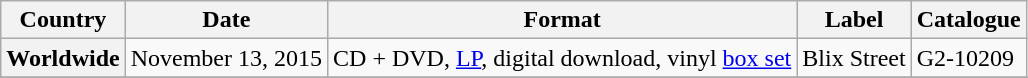<table class="wikitable plainrowheaders">
<tr>
<th scope="col">Country</th>
<th scope="col">Date</th>
<th scope="col">Format</th>
<th scope="col">Label</th>
<th scope="col">Catalogue</th>
</tr>
<tr>
<th scope="row">Worldwide</th>
<td>November 13, 2015</td>
<td>CD + DVD, <a href='#'>LP</a>, digital download, vinyl <a href='#'>box set</a></td>
<td>Blix Street</td>
<td>G2-10209</td>
</tr>
<tr>
</tr>
</table>
